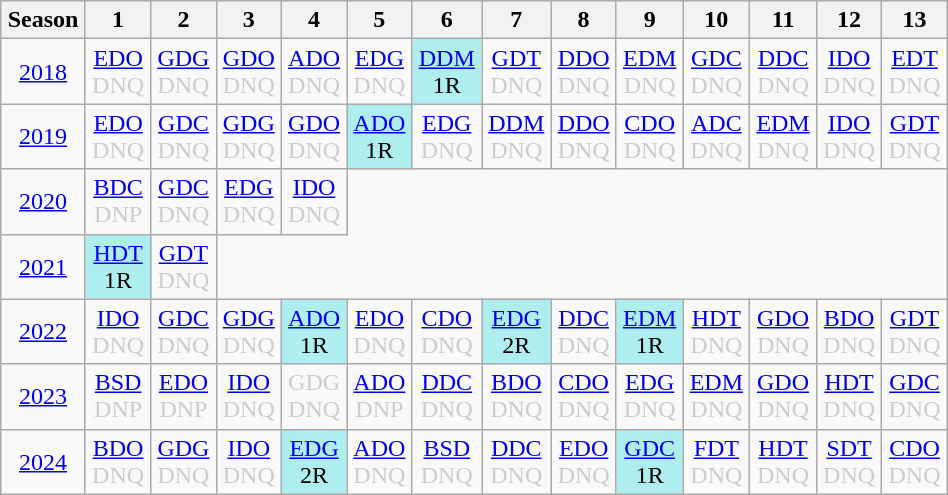<table class="wikitable" style="width:50%; margin:0">
<tr>
<th>Season</th>
<th>1</th>
<th>2</th>
<th>3</th>
<th>4</th>
<th>5</th>
<th>6</th>
<th>7</th>
<th>8</th>
<th>9</th>
<th>10</th>
<th>11</th>
<th>12</th>
<th>13</th>
</tr>
<tr>
<td style="text-align:center;"background:#efefef;"><a href='#'>2018</a></td>
<td style="text-align:center; color:#ccc;"><a href='#'>EDO</a><br>DNQ</td>
<td style="text-align:center; color:#ccc;"><a href='#'>GDG</a><br>DNQ</td>
<td style="text-align:center; color:#ccc;"><a href='#'>GDO</a><br>DNQ</td>
<td style="text-align:center; color:#ccc;"><a href='#'>ADO</a><br>DNQ</td>
<td style="text-align:center; color:#ccc;"><a href='#'>EDG</a><br>DNQ</td>
<td style="text-align:center; background:#afeeee;"><a href='#'>DDM</a><br>1R</td>
<td style="text-align:center; color:#ccc;"><a href='#'>GDT</a><br>DNQ</td>
<td style="text-align:center; color:#ccc;"><a href='#'>DDO</a><br>DNQ</td>
<td style="text-align:center; color:#ccc;"><a href='#'>EDM</a><br>DNQ</td>
<td style="text-align:center; color:#ccc;"><a href='#'>GDC</a><br>DNQ</td>
<td style="text-align:center; color:#ccc;"><a href='#'>DDC</a><br>DNQ</td>
<td style="text-align:center; color:#ccc;"><a href='#'>IDO</a><br>DNQ</td>
<td style="text-align:center; color:#ccc;"><a href='#'>EDT</a><br>DNQ</td>
</tr>
<tr>
<td style="text-align:center;"background:#efefef;"><a href='#'>2019</a></td>
<td style="text-align:center; color:#ccc;"><a href='#'>EDO</a><br>DNQ</td>
<td style="text-align:center; color:#ccc;"><a href='#'>GDC</a><br>DNQ</td>
<td style="text-align:center; color:#ccc;"><a href='#'>GDG</a><br>DNQ</td>
<td style="text-align:center; color:#ccc;"><a href='#'>GDO</a><br>DNQ</td>
<td style="text-align:center; background:#afeeee;"><a href='#'>ADO</a><br>1R</td>
<td style="text-align:center; color:#ccc;"><a href='#'>EDG</a><br>DNQ</td>
<td style="text-align:center; color:#ccc;"><a href='#'>DDM</a><br>DNQ</td>
<td style="text-align:center; color:#ccc;"><a href='#'>DDO</a><br>DNQ</td>
<td style="text-align:center; color:#ccc;"><a href='#'>CDO</a><br>DNQ</td>
<td style="text-align:center; color:#ccc;"><a href='#'>ADC</a><br>DNQ</td>
<td style="text-align:center; color:#ccc;"><a href='#'>EDM</a><br>DNQ</td>
<td style="text-align:center; color:#ccc;"><a href='#'>IDO</a><br>DNQ</td>
<td style="text-align:center; color:#ccc;"><a href='#'>GDT</a><br>DNQ</td>
</tr>
<tr>
<td style="text-align:center;"background:#efefef;"><a href='#'>2020</a></td>
<td style="text-align:center; color:#ccc;"><a href='#'>BDC</a><br>DNP</td>
<td style="text-align:center; color:#ccc;"><a href='#'>GDC</a><br>DNQ</td>
<td style="text-align:center; color:#ccc;"><a href='#'>EDG</a><br>DNQ</td>
<td style="text-align:center; color:#ccc;"><a href='#'>IDO</a><br>DNQ</td>
</tr>
<tr>
<td style="text-align:center;"background:#efefef;"><a href='#'>2021</a></td>
<td style="text-align:center; background:#afeeee;"><a href='#'>HDT</a><br>1R</td>
<td style="text-align:center; color:#ccc;"><a href='#'>GDT</a><br>DNQ</td>
</tr>
<tr>
<td style="text-align:center;"background:#efefef;"><a href='#'>2022</a></td>
<td style="text-align:center; color:#ccc;"><a href='#'>IDO</a><br>DNQ</td>
<td style="text-align:center; color:#ccc;"><a href='#'>GDC</a><br>DNQ</td>
<td style="text-align:center; color:#ccc;"><a href='#'>GDG</a><br>DNQ</td>
<td style="text-align:center; background:#afeeee;"><a href='#'>ADO</a><br>1R</td>
<td style="text-align:center; color:#ccc;"><a href='#'>EDO</a><br>DNQ</td>
<td style="text-align:center; color:#ccc;"><a href='#'>CDO</a><br>DNQ</td>
<td style="text-align:center; background:#afeeee;"><a href='#'>EDG</a><br>2R</td>
<td style="text-align:center; color:#ccc;"><a href='#'>DDC</a><br>DNQ</td>
<td style="text-align:center; background:#afeeee;"><a href='#'>EDM</a><br>1R</td>
<td style="text-align:center; color:#ccc;"><a href='#'>HDT</a><br>DNQ</td>
<td style="text-align:center; color:#ccc;"><a href='#'>GDO</a><br>DNQ</td>
<td style="text-align:center; color:#ccc;"><a href='#'>BDO</a><br>DNQ</td>
<td style="text-align:center; color:#ccc;"><a href='#'>GDT</a><br>DNQ</td>
</tr>
<tr>
<td style="text-align:center;"background:#efefef;"><a href='#'>2023</a></td>
<td style="text-align:center; color:#ccc;"><a href='#'>BSD</a><br>DNP</td>
<td style="text-align:center; color:#ccc;"><a href='#'>EDO</a><br>DNP</td>
<td style="text-align:center; color:#ccc;"><a href='#'>IDO</a><br>DNQ</td>
<td style="text-align:center; color:#ccc;">GDG<br>DNQ</td>
<td style="text-align:center; color:#ccc;"><a href='#'>ADO</a><br>DNP</td>
<td style="text-align:center; color:#ccc;"><a href='#'>DDC</a><br>DNQ</td>
<td style="text-align:center; color:#ccc;"><a href='#'>BDO</a><br>DNQ</td>
<td style="text-align:center; color:#ccc;"><a href='#'>CDO</a><br>DNQ</td>
<td style="text-align:center; color:#ccc;"><a href='#'>EDG</a><br>DNQ</td>
<td style="text-align:center; color:#ccc;"><a href='#'>EDM</a><br>DNQ</td>
<td style="text-align:center; color:#ccc;"><a href='#'>GDO</a><br>DNQ</td>
<td style="text-align:center; color:#ccc;"><a href='#'>HDT</a><br>DNQ</td>
<td style="text-align:center; color:#ccc;"><a href='#'>GDC</a><br>DNQ</td>
</tr>
<tr>
<td style="text-align:center;"background:#efefef;"><a href='#'>2024</a></td>
<td style="text-align:center; color:#ccc;"><a href='#'>BDO</a><br>DNQ</td>
<td style="text-align:center; color:#ccc;"><a href='#'>GDG</a><br>DNQ</td>
<td style="text-align:center; color:#ccc;"><a href='#'>IDO</a><br>DNQ</td>
<td style="text-align:center; background:#afeeee;"><a href='#'>EDG</a><br>2R</td>
<td style="text-align:center; color:#ccc;"><a href='#'>ADO</a><br>DNQ</td>
<td style="text-align:center; color:#ccc;"><a href='#'>BSD</a><br>DNQ</td>
<td style="text-align:center; color:#ccc;"><a href='#'>DDC</a><br>DNQ</td>
<td style="text-align:center; color:#ccc;"><a href='#'>EDO</a><br>DNQ</td>
<td style="text-align:center; background:#afeeee;"><a href='#'>GDC</a><br>1R</td>
<td style="text-align:center; color:#ccc;"><a href='#'>FDT</a><br>DNQ</td>
<td style="text-align:center; color:#ccc;"><a href='#'>HDT</a><br>DNQ</td>
<td style="text-align:center; color:#ccc;"><a href='#'>SDT</a><br>DNQ</td>
<td style="text-align:center; color:#ccc;"><a href='#'>CDO</a><br>DNQ</td>
</tr>
</table>
